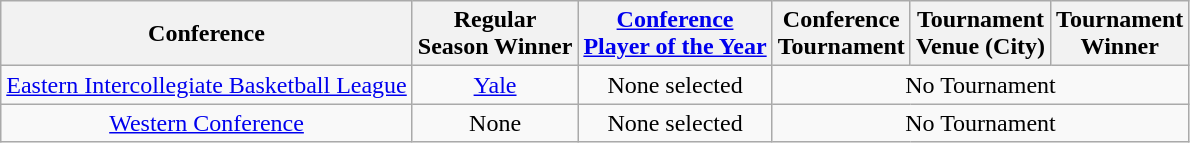<table class="wikitable" style="text-align:center;">
<tr>
<th>Conference</th>
<th>Regular <br> Season Winner</th>
<th><a href='#'>Conference <br> Player of the Year</a></th>
<th>Conference <br> Tournament</th>
<th>Tournament <br> Venue (City)</th>
<th>Tournament <br> Winner</th>
</tr>
<tr>
<td><a href='#'>Eastern Intercollegiate Basketball League</a></td>
<td><a href='#'>Yale</a></td>
<td>None selected</td>
<td colspan=3>No Tournament</td>
</tr>
<tr>
<td><a href='#'>Western Conference</a></td>
<td>None </td>
<td>None selected</td>
<td colspan=3>No Tournament</td>
</tr>
</table>
